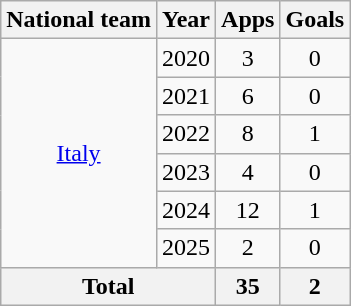<table class="wikitable" style="text-align:center">
<tr>
<th>National team</th>
<th>Year</th>
<th>Apps</th>
<th>Goals</th>
</tr>
<tr>
<td rowspan="6"><a href='#'>Italy</a></td>
<td>2020</td>
<td>3</td>
<td>0</td>
</tr>
<tr>
<td>2021</td>
<td>6</td>
<td>0</td>
</tr>
<tr>
<td>2022</td>
<td>8</td>
<td>1</td>
</tr>
<tr>
<td>2023</td>
<td>4</td>
<td>0</td>
</tr>
<tr>
<td>2024</td>
<td>12</td>
<td>1</td>
</tr>
<tr>
<td>2025</td>
<td>2</td>
<td>0</td>
</tr>
<tr>
<th colspan="2">Total</th>
<th>35</th>
<th>2</th>
</tr>
</table>
